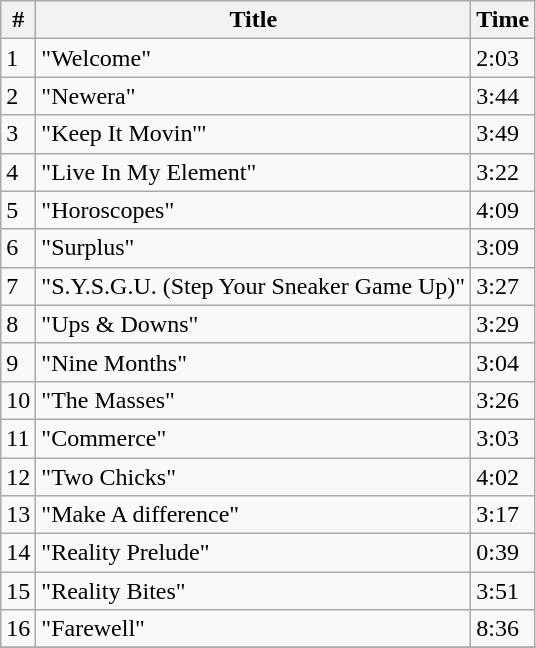<table class="wikitable">
<tr>
<th align="center">#</th>
<th align="center">Title</th>
<th align="center">Time</th>
</tr>
<tr>
<td>1</td>
<td>"Welcome"</td>
<td>2:03</td>
</tr>
<tr>
<td>2</td>
<td>"Newera"</td>
<td>3:44</td>
</tr>
<tr>
<td>3</td>
<td>"Keep It Movin'"</td>
<td>3:49</td>
</tr>
<tr>
<td>4</td>
<td>"Live In My Element"</td>
<td>3:22</td>
</tr>
<tr>
<td>5</td>
<td>"Horoscopes"</td>
<td>4:09</td>
</tr>
<tr>
<td>6</td>
<td>"Surplus"</td>
<td>3:09</td>
</tr>
<tr>
<td>7</td>
<td>"S.Y.S.G.U. (Step Your Sneaker Game Up)"</td>
<td>3:27</td>
</tr>
<tr>
<td>8</td>
<td>"Ups & Downs"</td>
<td>3:29</td>
</tr>
<tr>
<td>9</td>
<td>"Nine Months"</td>
<td>3:04</td>
</tr>
<tr>
<td>10</td>
<td>"The Masses"</td>
<td>3:26</td>
</tr>
<tr>
<td>11</td>
<td>"Commerce"</td>
<td>3:03</td>
</tr>
<tr>
<td>12</td>
<td>"Two Chicks"</td>
<td>4:02</td>
</tr>
<tr>
<td>13</td>
<td>"Make A difference"</td>
<td>3:17</td>
</tr>
<tr>
<td>14</td>
<td>"Reality Prelude"</td>
<td>0:39</td>
</tr>
<tr>
<td>15</td>
<td>"Reality Bites"</td>
<td>3:51</td>
</tr>
<tr>
<td>16</td>
<td>"Farewell"</td>
<td>8:36</td>
</tr>
<tr>
</tr>
</table>
